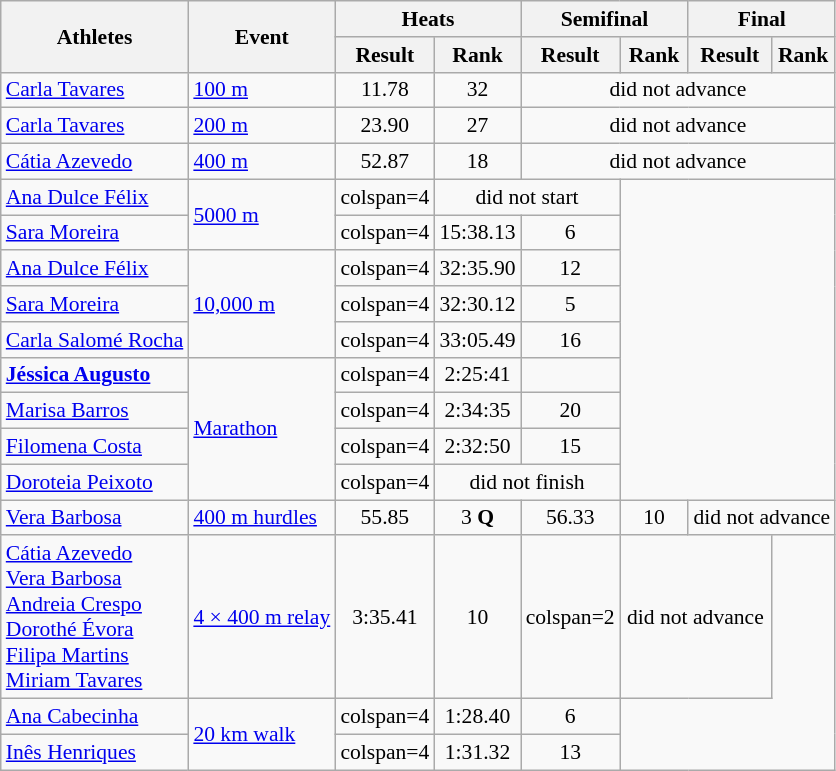<table class="wikitable" border="1" style="font-size:90%">
<tr>
<th rowspan="2">Athletes</th>
<th rowspan="2">Event</th>
<th colspan="2">Heats</th>
<th colspan="2">Semifinal</th>
<th colspan="2">Final</th>
</tr>
<tr>
<th>Result</th>
<th>Rank</th>
<th>Result</th>
<th>Rank</th>
<th>Result</th>
<th>Rank</th>
</tr>
<tr>
<td><a href='#'>Carla Tavares</a></td>
<td><a href='#'>100 m</a></td>
<td align=center>11.78</td>
<td align=center>32</td>
<td align=center colspan=4>did not advance</td>
</tr>
<tr>
<td><a href='#'>Carla Tavares</a></td>
<td><a href='#'>200 m</a></td>
<td align=center>23.90</td>
<td align=center>27</td>
<td align=center colspan=4>did not advance</td>
</tr>
<tr>
<td><a href='#'>Cátia Azevedo</a></td>
<td><a href='#'>400 m</a></td>
<td align=center>52.87</td>
<td align=center>18</td>
<td align=center colspan=4>did not advance</td>
</tr>
<tr>
<td><a href='#'>Ana Dulce Félix</a></td>
<td rowspan=2><a href='#'>5000 m</a></td>
<td>colspan=4 </td>
<td align=center colspan=2>did not start</td>
</tr>
<tr>
<td><a href='#'>Sara Moreira</a></td>
<td>colspan=4 </td>
<td align=center>15:38.13</td>
<td align=center>6</td>
</tr>
<tr>
<td><a href='#'>Ana Dulce Félix</a></td>
<td rowspan=3><a href='#'>10,000 m</a></td>
<td>colspan=4 </td>
<td align=center>32:35.90</td>
<td align=center>12</td>
</tr>
<tr>
<td><a href='#'>Sara Moreira</a></td>
<td>colspan=4 </td>
<td align=center>32:30.12</td>
<td align=center>5</td>
</tr>
<tr>
<td><a href='#'>Carla Salomé Rocha</a></td>
<td>colspan=4 </td>
<td align=center>33:05.49</td>
<td align=center>16</td>
</tr>
<tr>
<td><strong><a href='#'>Jéssica Augusto</a></strong></td>
<td rowspan=4><a href='#'>Marathon</a></td>
<td>colspan=4 </td>
<td align=center>2:25:41</td>
<td align=center></td>
</tr>
<tr>
<td><a href='#'>Marisa Barros</a></td>
<td>colspan=4 </td>
<td align=center>2:34:35</td>
<td align=center>20</td>
</tr>
<tr>
<td><a href='#'>Filomena Costa</a></td>
<td>colspan=4 </td>
<td align=center>2:32:50</td>
<td align=center>15</td>
</tr>
<tr>
<td><a href='#'>Doroteia Peixoto</a></td>
<td>colspan=4 </td>
<td align=center colspan=2>did not finish</td>
</tr>
<tr>
<td><a href='#'>Vera Barbosa</a></td>
<td><a href='#'>400 m hurdles</a></td>
<td align=center>55.85</td>
<td align=center>3 <strong>Q</strong></td>
<td align=center>56.33</td>
<td align=center>10</td>
<td align=center colspan=2>did not advance</td>
</tr>
<tr>
<td><a href='#'>Cátia Azevedo</a><br><a href='#'>Vera Barbosa</a><br><a href='#'>Andreia Crespo</a><br><a href='#'>Dorothé Évora</a><br><a href='#'>Filipa Martins</a><br><a href='#'>Miriam Tavares</a></td>
<td><a href='#'>4 × 400 m relay</a></td>
<td align=center>3:35.41</td>
<td align=center>10</td>
<td>colspan=2 </td>
<td align=center colspan=2>did not advance</td>
</tr>
<tr>
<td><a href='#'>Ana Cabecinha</a></td>
<td rowspan=2><a href='#'>20 km walk</a></td>
<td>colspan=4 </td>
<td align=center>1:28.40</td>
<td align=center>6</td>
</tr>
<tr>
<td><a href='#'>Inês Henriques</a></td>
<td>colspan=4 </td>
<td align=center>1:31.32</td>
<td align=center>13</td>
</tr>
</table>
